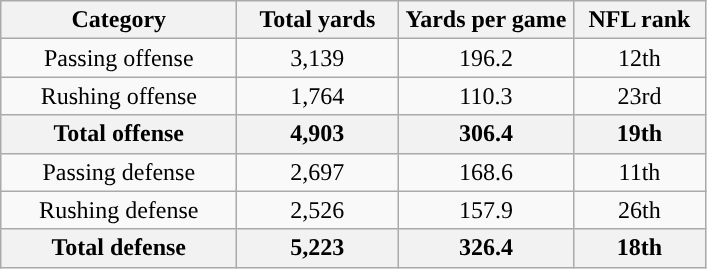<table class="wikitable" style="text-align:center">
<tr>
<th width=150px>Category</th>
<th width=100px>Total yards</th>
<th width=110px>Yards per game</th>
<th width=80px>NFL rank<br></th>
</tr>
<tr>
<td>Passing offense</td>
<td>3,139</td>
<td>196.2</td>
<td>12th</td>
</tr>
<tr>
<td>Rushing offense</td>
<td>1,764</td>
<td>110.3</td>
<td>23rd</td>
</tr>
<tr>
<th>Total offense</th>
<th>4,903</th>
<th>306.4</th>
<th>19th</th>
</tr>
<tr>
<td>Passing defense</td>
<td>2,697</td>
<td>168.6</td>
<td>11th</td>
</tr>
<tr>
<td>Rushing defense</td>
<td>2,526</td>
<td>157.9</td>
<td>26th</td>
</tr>
<tr>
<th>Total defense</th>
<th>5,223</th>
<th>326.4</th>
<th>18th</th>
</tr>
</table>
